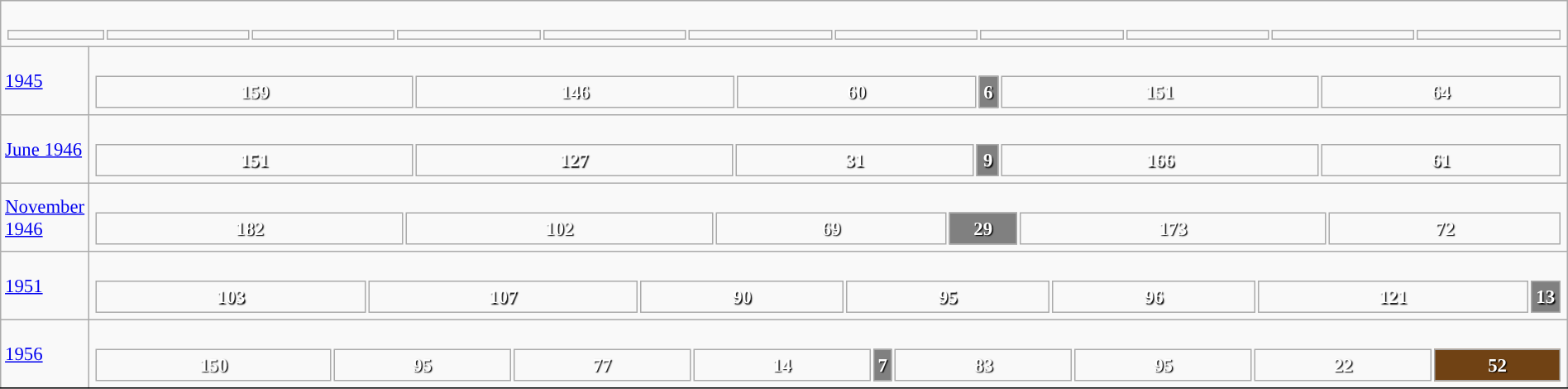<table class="wikitable" width="100%" style="border:solid #000000 1px; font-size:95%;">
<tr>
<td colspan="2"><br><table width="100%" style="font-size:90%;">
<tr>
<td width="70"></td>
<td></td>
<td></td>
<td></td>
<td></td>
<td></td>
<td></td>
<td></td>
<td></td>
<td></td>
<td></td>
</tr>
</table>
</td>
</tr>
<tr>
<td width="40"><a href='#'>1945</a></td>
<td><br><table style="width:100%; text-align:center; font-weight:bold; color:white; text-shadow: 1px 1px 1px #000000;">
<tr>
<td style="background-color: ">159</td>
<td style="background-color: ">146</td>
<td style="background-color: ">60</td>
<td style="background-color: #808080;                                                                   width:  1.02%">6</td>
<td style="background-color: ">151</td>
<td style="background-color: ">64</td>
</tr>
</table>
</td>
</tr>
<tr>
<td width="40"><a href='#'>June 1946</a></td>
<td><br><table style="width:100%; text-align:center; font-weight:bold; color:white; text-shadow: 1px 1px 1px #000000;">
<tr>
<td style="background-color: ">151</td>
<td style="background-color: ">127</td>
<td style="background-color: ">31</td>
<td style="background-color: #808080;                                                                   width:  1.54%">9</td>
<td style="background-color: ">166</td>
<td style="background-color: ">61</td>
</tr>
</table>
</td>
</tr>
<tr>
<td width="40"><a href='#'>November 1946</a></td>
<td><br><table style="width:100%; text-align:center; font-weight:bold; color:white; text-shadow: 1px 1px 1px #000000;">
<tr>
<td style="background-color: ">182</td>
<td style="background-color: ">102</td>
<td style="background-color: ">69</td>
<td style="background-color: #808080;                                                                   width:  4.63%">29</td>
<td style="background-color: ">173</td>
<td style="background-color: ">72</td>
</tr>
</table>
</td>
</tr>
<tr>
<td width="40"><a href='#'>1951</a></td>
<td><br><table style="width:100%; text-align:center; font-weight:bold; color:white; text-shadow: 1px 1px 1px #000000;">
<tr>
<td style="background-color: ">103</td>
<td style="background-color: ">107</td>
<td style="background-color: ">90</td>
<td style="background-color: ">95</td>
<td style="background-color: ">96</td>
<td style="background-color: ">121</td>
<td style="background-color: #808080;                                                                   width:  2.08%">13</td>
</tr>
</table>
</td>
</tr>
<tr>
<td width="40"><a href='#'>1956</a></td>
<td><br><table style="width:100%; text-align:center; font-weight:bold; color:white; text-shadow: 1px 1px 1px #000000;">
<tr>
<td style="background-color: ">150</td>
<td style="background-color: ">95</td>
<td style="background-color: ">77</td>
<td style="background-color: ">14</td>
<td style="background-color: #808080;                                                                   width:  1.18%">7</td>
<td style="background-color: ">83</td>
<td style="background-color: ">95</td>
<td style="background-color: ">22</td>
<td style="background-color: #704214;                                                                   width:  8.74%">52</td>
</tr>
</table>
</td>
</tr>
<tr>
</tr>
</table>
